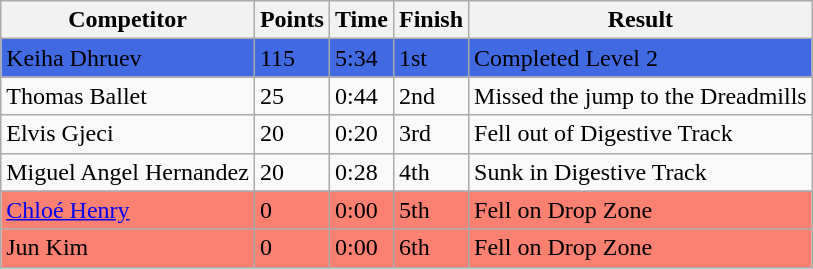<table class="wikitable sortable">
<tr>
<th>Competitor</th>
<th>Points</th>
<th>Time</th>
<th>Finish</th>
<th>Result</th>
</tr>
<tr style=background:royalblue>
<td> Keiha Dhruev</td>
<td>115</td>
<td>5:34</td>
<td>1st</td>
<td>Completed Level 2</td>
</tr>
<tr>
<td> Thomas Ballet</td>
<td>25</td>
<td>0:44</td>
<td>2nd</td>
<td>Missed the jump to the Dreadmills</td>
</tr>
<tr>
<td> Elvis Gjeci</td>
<td>20</td>
<td>0:20</td>
<td>3rd</td>
<td>Fell out of Digestive Track</td>
</tr>
<tr>
<td> Miguel Angel Hernandez</td>
<td>20</td>
<td>0:28</td>
<td>4th</td>
<td>Sunk in Digestive Track</td>
</tr>
<tr style="background-color:#fa8072">
<td> <a href='#'>Chloé Henry</a></td>
<td>0</td>
<td>0:00</td>
<td>5th</td>
<td>Fell on Drop Zone</td>
</tr>
<tr style="background-color:#fa8072">
<td> Jun Kim</td>
<td>0</td>
<td>0:00</td>
<td>6th</td>
<td>Fell on Drop Zone</td>
</tr>
</table>
